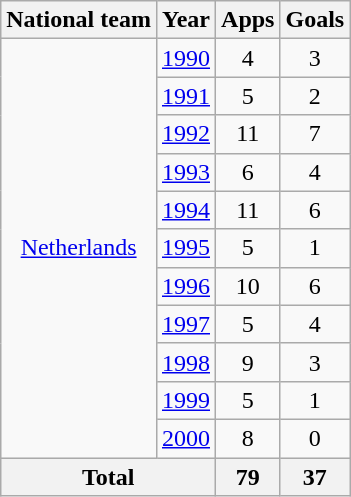<table class="wikitable" style="text-align:center">
<tr>
<th>National team</th>
<th>Year</th>
<th>Apps</th>
<th>Goals</th>
</tr>
<tr>
<td rowspan="11"><a href='#'>Netherlands</a></td>
<td><a href='#'>1990</a></td>
<td>4</td>
<td>3</td>
</tr>
<tr>
<td><a href='#'>1991</a></td>
<td>5</td>
<td>2</td>
</tr>
<tr>
<td><a href='#'>1992</a></td>
<td>11</td>
<td>7</td>
</tr>
<tr>
<td><a href='#'>1993</a></td>
<td>6</td>
<td>4</td>
</tr>
<tr>
<td><a href='#'>1994</a></td>
<td>11</td>
<td>6</td>
</tr>
<tr>
<td><a href='#'>1995</a></td>
<td>5</td>
<td>1</td>
</tr>
<tr>
<td><a href='#'>1996</a></td>
<td>10</td>
<td>6</td>
</tr>
<tr>
<td><a href='#'>1997</a></td>
<td>5</td>
<td>4</td>
</tr>
<tr>
<td><a href='#'>1998</a></td>
<td>9</td>
<td>3</td>
</tr>
<tr>
<td><a href='#'>1999</a></td>
<td>5</td>
<td>1</td>
</tr>
<tr>
<td><a href='#'>2000</a></td>
<td>8</td>
<td>0</td>
</tr>
<tr>
<th colspan="2">Total</th>
<th>79</th>
<th>37</th>
</tr>
</table>
